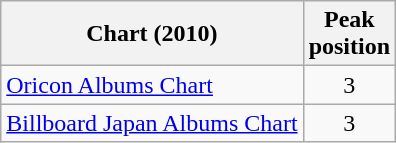<table class="wikitable sortable">
<tr>
<th>Chart (2010)</th>
<th>Peak<br>position</th>
</tr>
<tr>
<td><a href='#'>Oricon Albums Chart</a></td>
<td style="text-align:center;">3</td>
</tr>
<tr>
<td><a href='#'>Billboard Japan Albums Chart</a></td>
<td style="text-align:center;">3</td>
</tr>
</table>
